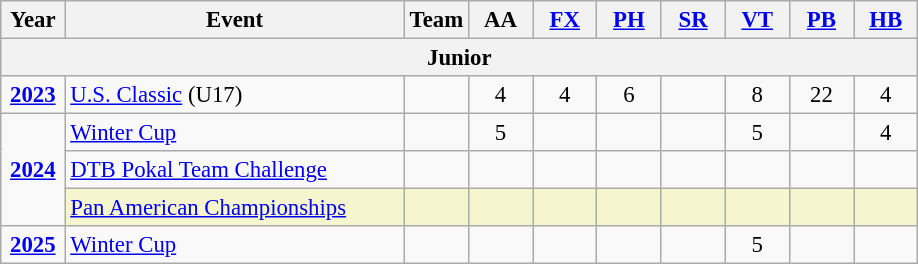<table class="wikitable sortable" style="text-align:center; font-size:95%;">
<tr>
<th width=7% class=unsortable>Year</th>
<th width=37% class=unsortable>Event</th>
<th width=7% class=unsortable>Team</th>
<th width=7% class=unsortable>AA</th>
<th width=7% class=unsortable><a href='#'>FX</a></th>
<th width=7% class=unsortable><a href='#'>PH</a></th>
<th width=7% class=unsortable><a href='#'>SR</a></th>
<th width=7% class=unsortable><a href='#'>VT</a></th>
<th width=7% class=unsortable><a href='#'>PB</a></th>
<th width=7% class=unsortable><a href='#'>HB</a></th>
</tr>
<tr>
<th colspan="10"><strong>Junior</strong></th>
</tr>
<tr>
<td rowspan="1"><strong><a href='#'>2023</a></strong></td>
<td align=left><a href='#'>U.S. Classic</a> (U17)</td>
<td></td>
<td>4</td>
<td>4</td>
<td>6</td>
<td></td>
<td>8</td>
<td>22</td>
<td>4</td>
</tr>
<tr>
<td rowspan="3"><strong><a href='#'>2024</a></strong></td>
<td align=left><a href='#'>Winter Cup</a></td>
<td></td>
<td>5</td>
<td></td>
<td></td>
<td></td>
<td>5</td>
<td></td>
<td>4</td>
</tr>
<tr>
<td align=left><a href='#'>DTB Pokal Team Challenge</a></td>
<td></td>
<td></td>
<td></td>
<td></td>
<td></td>
<td></td>
<td></td>
<td></td>
</tr>
<tr bgcolor=#F5F6CE>
<td align=left><a href='#'>Pan American Championships</a></td>
<td></td>
<td></td>
<td></td>
<td></td>
<td></td>
<td></td>
<td></td>
<td></td>
</tr>
<tr>
<td rowspan="1"><strong><a href='#'>2025</a></strong></td>
<td align=left><a href='#'>Winter Cup</a></td>
<td></td>
<td></td>
<td></td>
<td></td>
<td></td>
<td>5</td>
<td></td>
<td></td>
</tr>
</table>
